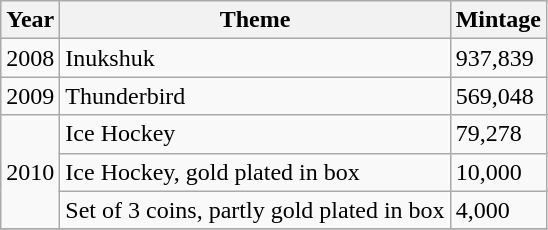<table class="wikitable">
<tr>
<th>Year</th>
<th>Theme</th>
<th>Mintage</th>
</tr>
<tr>
<td>2008</td>
<td>Inukshuk</td>
<td>937,839</td>
</tr>
<tr>
<td>2009</td>
<td>Thunderbird</td>
<td>569,048</td>
</tr>
<tr>
<td rowspan="3">2010</td>
<td>Ice Hockey</td>
<td>79,278</td>
</tr>
<tr>
<td>Ice Hockey, gold plated in box</td>
<td>10,000</td>
</tr>
<tr>
<td>Set of 3 coins, partly gold plated in box</td>
<td>4,000</td>
</tr>
<tr>
</tr>
</table>
